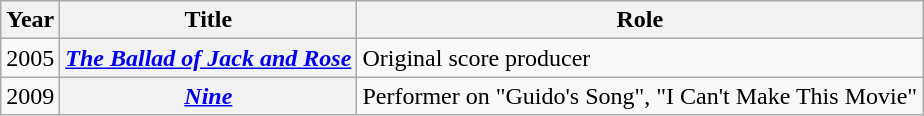<table class="wikitable plainrowheaders sortable">
<tr>
<th scope="col">Year</th>
<th scope="col">Title</th>
<th scope="col">Role</th>
</tr>
<tr>
<td>2005</td>
<th scope="row"><em><a href='#'>The Ballad of Jack and Rose</a></em></th>
<td>Original score producer</td>
</tr>
<tr>
<td>2009</td>
<th scope="row"><em><a href='#'>Nine</a></em></th>
<td>Performer on "Guido's Song", "I Can't Make This Movie"</td>
</tr>
</table>
